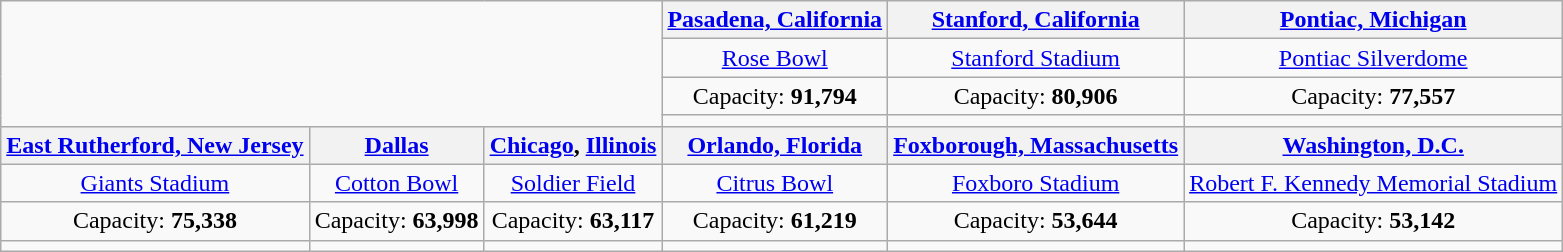<table class="wikitable" style="text-align:center">
<tr>
<td colspan="3" rowspan="4"><br></td>
<th><a href='#'>Pasadena, California</a><br></th>
<th><a href='#'>Stanford, California</a><br></th>
<th><a href='#'>Pontiac, Michigan</a><br></th>
</tr>
<tr>
<td><a href='#'>Rose Bowl</a></td>
<td><a href='#'>Stanford Stadium</a></td>
<td><a href='#'>Pontiac Silverdome</a></td>
</tr>
<tr>
<td>Capacity: <strong>91,794</strong></td>
<td>Capacity: <strong>80,906</strong></td>
<td>Capacity: <strong>77,557</strong></td>
</tr>
<tr>
<td></td>
<td></td>
<td></td>
</tr>
<tr>
<th><a href='#'>East Rutherford, New Jersey</a><br></th>
<th><a href='#'>Dallas</a></th>
<th><a href='#'>Chicago</a>, <a href='#'>Illinois</a></th>
<th><a href='#'>Orlando, Florida</a></th>
<th><a href='#'>Foxborough, Massachusetts</a><br></th>
<th><a href='#'>Washington, D.C.</a></th>
</tr>
<tr>
<td><a href='#'>Giants Stadium</a></td>
<td><a href='#'>Cotton Bowl</a></td>
<td><a href='#'>Soldier Field</a></td>
<td><a href='#'>Citrus Bowl</a></td>
<td><a href='#'>Foxboro Stadium</a></td>
<td><a href='#'>Robert F. Kennedy Memorial Stadium</a></td>
</tr>
<tr>
<td>Capacity: <strong>75,338</strong></td>
<td>Capacity: <strong>63,998</strong></td>
<td>Capacity: <strong>63,117</strong></td>
<td>Capacity: <strong>61,219</strong></td>
<td>Capacity: <strong>53,644</strong></td>
<td>Capacity: <strong>53,142</strong></td>
</tr>
<tr>
<td></td>
<td></td>
<td></td>
<td></td>
<td></td>
<td></td>
</tr>
</table>
